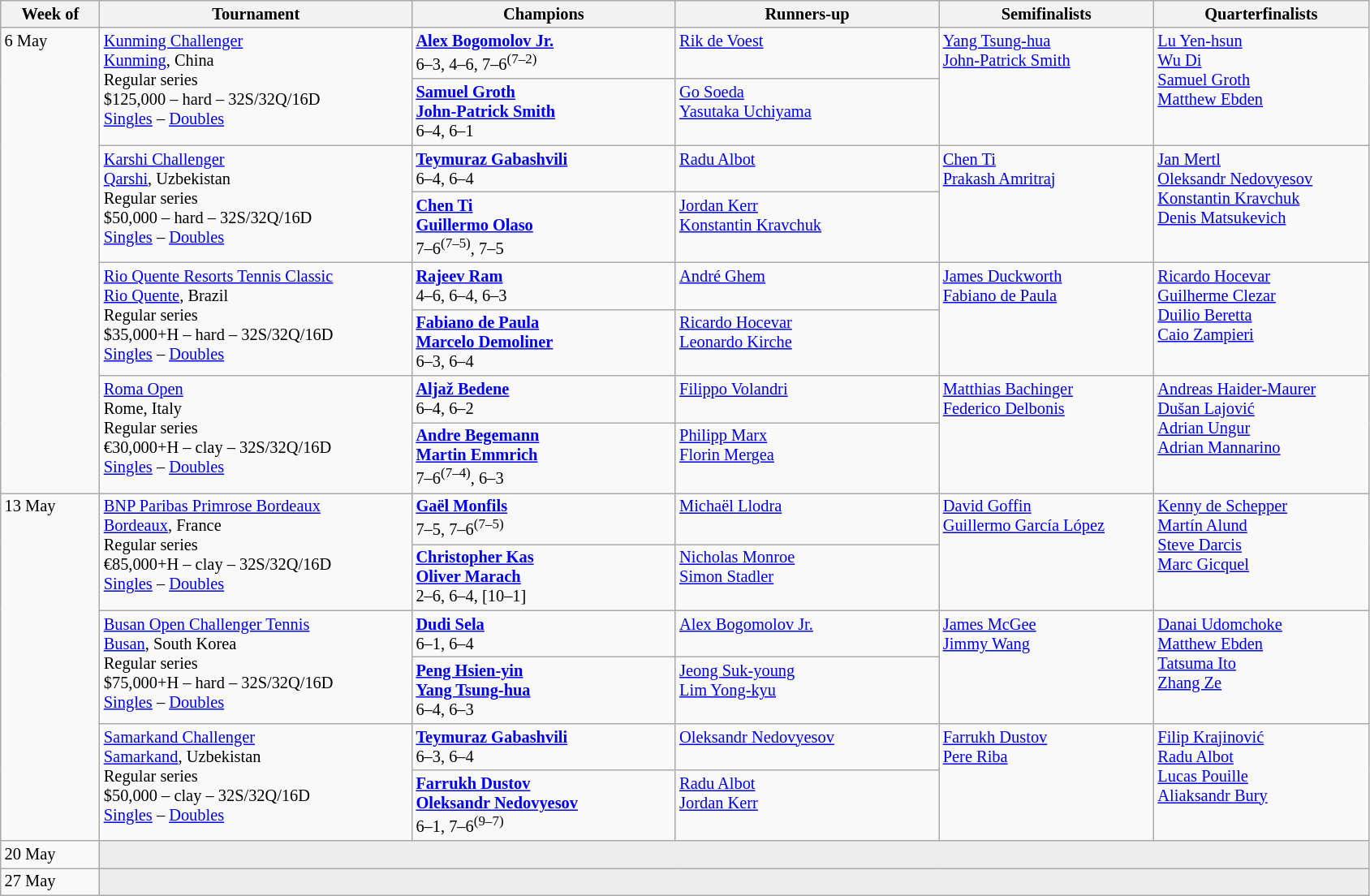<table class=wikitable style=font-size:85%;>
<tr>
<th width=75>Week of</th>
<th width=250>Tournament</th>
<th width=210>Champions</th>
<th width=210>Runners-up</th>
<th width=170>Semifinalists</th>
<th width=170>Quarterfinalists</th>
</tr>
<tr valign=top>
<td rowspan=8>6 May</td>
<td rowspan=2><a href='#'>Kunming Challenger</a><br><a href='#'>Kunming</a>, China<br>Regular series<br>$125,000 – hard – 32S/32Q/16D<br> <a href='#'>Singles</a> – <a href='#'>Doubles</a></td>
<td><strong> <a href='#'>Alex Bogomolov Jr.</a></strong><br>6–3, 4–6, 7–6<sup>(7–2)</sup></td>
<td> <a href='#'>Rik de Voest</a></td>
<td rowspan=2> <a href='#'>Yang Tsung-hua</a> <br>  <a href='#'>John-Patrick Smith</a></td>
<td rowspan=2> <a href='#'>Lu Yen-hsun</a> <br> <a href='#'>Wu Di</a> <br> <a href='#'>Samuel Groth</a> <br>  <a href='#'>Matthew Ebden</a></td>
</tr>
<tr valign=top>
<td> <strong><a href='#'>Samuel Groth</a></strong><br> <strong><a href='#'>John-Patrick Smith</a></strong> <br> 6–4, 6–1</td>
<td> <a href='#'>Go Soeda</a><br> <a href='#'>Yasutaka Uchiyama</a></td>
</tr>
<tr valign=top>
<td rowspan=2><a href='#'>Karshi Challenger</a> <br><a href='#'>Qarshi</a>, Uzbekistan <br>Regular series <br>$50,000 – hard – 32S/32Q/16D<br> <a href='#'>Singles</a> – <a href='#'>Doubles</a></td>
<td> <strong><a href='#'>Teymuraz Gabashvili</a></strong><br> 6–4, 6–4</td>
<td> <a href='#'>Radu Albot</a></td>
<td rowspan=2> <a href='#'>Chen Ti</a> <br>  <a href='#'>Prakash Amritraj</a></td>
<td rowspan=2> <a href='#'>Jan Mertl</a><br> <a href='#'>Oleksandr Nedovyesov</a><br> <a href='#'>Konstantin Kravchuk</a><br> <a href='#'>Denis Matsukevich</a></td>
</tr>
<tr valign=top>
<td> <strong><a href='#'>Chen Ti</a></strong><br> <strong><a href='#'>Guillermo Olaso</a></strong><br>7–6<sup>(7–5)</sup>, 7–5</td>
<td> <a href='#'>Jordan Kerr</a><br> <a href='#'>Konstantin Kravchuk</a></td>
</tr>
<tr valign=top>
<td rowspan=2><a href='#'>Rio Quente Resorts Tennis Classic</a><br><a href='#'>Rio Quente</a>, Brazil<br>Regular series<br>$35,000+H – hard – 32S/32Q/16D<br> <a href='#'>Singles</a> – <a href='#'>Doubles</a></td>
<td> <strong><a href='#'>Rajeev Ram</a></strong> <br> 4–6, 6–4, 6–3</td>
<td> <a href='#'>André Ghem</a></td>
<td rowspan=2> <a href='#'>James Duckworth</a> <br>  <a href='#'>Fabiano de Paula</a></td>
<td rowspan=2> <a href='#'>Ricardo Hocevar</a> <br> <a href='#'>Guilherme Clezar</a> <br>  <a href='#'>Duilio Beretta</a> <br>  <a href='#'>Caio Zampieri</a></td>
</tr>
<tr valign=top>
<td> <strong><a href='#'>Fabiano de Paula</a></strong><br> <strong><a href='#'>Marcelo Demoliner</a></strong><br>6–3, 6–4</td>
<td> <a href='#'>Ricardo Hocevar</a><br> <a href='#'>Leonardo Kirche</a></td>
</tr>
<tr valign=top>
<td rowspan=2><a href='#'>Roma Open</a><br>Rome, Italy<br>Regular series<br>€30,000+H – clay – 32S/32Q/16D<br> <a href='#'>Singles</a> – <a href='#'>Doubles</a></td>
<td> <strong><a href='#'>Aljaž Bedene</a></strong> <br>6–4, 6–2</td>
<td> <a href='#'>Filippo Volandri</a></td>
<td rowspan=2> <a href='#'>Matthias Bachinger</a> <br>  <a href='#'>Federico Delbonis</a></td>
<td rowspan=2> <a href='#'>Andreas Haider-Maurer</a> <br>  <a href='#'>Dušan Lajović</a> <br>  <a href='#'>Adrian Ungur</a> <br>  <a href='#'>Adrian Mannarino</a></td>
</tr>
<tr valign=top>
<td> <strong><a href='#'>Andre Begemann</a></strong><br> <strong><a href='#'>Martin Emmrich</a></strong><br>7–6<sup>(7–4)</sup>, 6–3</td>
<td> <a href='#'>Philipp Marx</a><br> <a href='#'>Florin Mergea</a></td>
</tr>
<tr valign=top>
<td rowspan=6>13 May</td>
<td rowspan=2><a href='#'>BNP Paribas Primrose Bordeaux</a><br><a href='#'>Bordeaux</a>, France<br>Regular series<br>€85,000+H – clay – 32S/32Q/16D<br> <a href='#'>Singles</a> – <a href='#'>Doubles</a></td>
<td> <strong><a href='#'>Gaël Monfils</a></strong> <br>7–5, 7–6<sup>(7–5)</sup></td>
<td> <a href='#'>Michaël Llodra</a></td>
<td rowspan=2> <a href='#'>David Goffin</a> <br>  <a href='#'>Guillermo García López</a></td>
<td rowspan=2> <a href='#'>Kenny de Schepper</a> <br> <a href='#'>Martín Alund</a> <br> <a href='#'>Steve Darcis</a> <br>  <a href='#'>Marc Gicquel</a></td>
</tr>
<tr valign=top>
<td> <strong><a href='#'>Christopher Kas</a></strong><br> <strong><a href='#'>Oliver Marach</a></strong> <br> 2–6, 6–4, [10–1]</td>
<td> <a href='#'>Nicholas Monroe</a><br> <a href='#'>Simon Stadler</a></td>
</tr>
<tr valign=top>
<td rowspan=2><a href='#'>Busan Open Challenger Tennis</a><br><a href='#'>Busan</a>, South Korea<br>Regular series<br>$75,000+H – hard – 32S/32Q/16D<br> <a href='#'>Singles</a> – <a href='#'>Doubles</a></td>
<td> <strong><a href='#'>Dudi Sela</a></strong> <br>6–1, 6–4</td>
<td> <a href='#'>Alex Bogomolov Jr.</a></td>
<td rowspan=2> <a href='#'>James McGee</a>  <br>   <a href='#'>Jimmy Wang</a></td>
<td rowspan=2> <a href='#'>Danai Udomchoke</a><br>  <a href='#'>Matthew Ebden</a> <br> <a href='#'>Tatsuma Ito</a> <br>  <a href='#'>Zhang Ze</a></td>
</tr>
<tr valign=top>
<td> <strong><a href='#'>Peng Hsien-yin</a></strong><br> <strong><a href='#'>Yang Tsung-hua</a></strong> <br> 6–4, 6–3</td>
<td> <a href='#'>Jeong Suk-young</a><br> <a href='#'>Lim Yong-kyu</a></td>
</tr>
<tr valign=top>
<td rowspan=2><a href='#'>Samarkand Challenger</a> <br><a href='#'>Samarkand</a>, Uzbekistan <br>Regular series <br>$50,000 – clay – 32S/32Q/16D<br> <a href='#'>Singles</a> – <a href='#'>Doubles</a></td>
<td> <strong><a href='#'>Teymuraz Gabashvili</a></strong><br>6–3, 6–4</td>
<td> <a href='#'>Oleksandr Nedovyesov</a></td>
<td rowspan=2> <a href='#'>Farrukh Dustov</a><br> <a href='#'>Pere Riba</a></td>
<td rowspan=2> <a href='#'>Filip Krajinović</a> <br>  <a href='#'>Radu Albot</a> <br> <a href='#'>Lucas Pouille</a> <br>  <a href='#'>Aliaksandr Bury</a></td>
</tr>
<tr valign=top>
<td> <strong><a href='#'>Farrukh Dustov</a></strong><br> <strong><a href='#'>Oleksandr Nedovyesov</a></strong><br>6–1, 7–6<sup>(9–7)</sup></td>
<td> <a href='#'>Radu Albot</a><br> <a href='#'>Jordan Kerr</a></td>
</tr>
<tr valign=top>
<td>20 May</td>
<td colspan=5 bgcolor=ededed></td>
</tr>
<tr valign=top>
<td>27 May</td>
<td colspan=5 bgcolor=ededed></td>
</tr>
</table>
